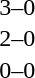<table cellspacing=1 width=70%>
<tr>
<th width=25%></th>
<th width=30%></th>
<th width=15%></th>
<th width=30%></th>
</tr>
<tr>
<td></td>
<td align=right></td>
<td align=center>3–0</td>
<td></td>
</tr>
<tr>
<td></td>
<td align=right></td>
<td align=center>2–0</td>
<td></td>
</tr>
<tr>
<td></td>
<td align=right></td>
<td align=center>0–0</td>
<td></td>
</tr>
</table>
